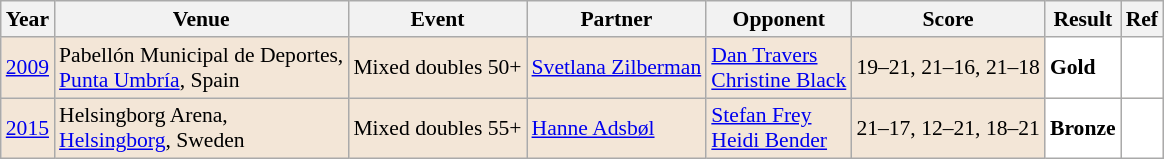<table class="sortable wikitable" style="font-size: 90%;">
<tr>
<th>Year</th>
<th>Venue</th>
<th>Event</th>
<th>Partner</th>
<th>Opponent</th>
<th>Score</th>
<th>Result</th>
<th>Ref</th>
</tr>
<tr style="background:#F3E6D7">
<td align="center"><a href='#'>2009</a></td>
<td align="left">Pabellón Municipal de Deportes,<br><a href='#'>Punta Umbría</a>, Spain</td>
<td align="left">Mixed doubles 50+</td>
<td align="left"> <a href='#'>Svetlana Zilberman</a></td>
<td align="left"> <a href='#'>Dan Travers</a><br> <a href='#'>Christine Black</a></td>
<td align="left">19–21, 21–16, 21–18</td>
<td style="text-align:left; background:white"> <strong>Gold</strong></td>
<td style="text-align:center; background:white"></td>
</tr>
<tr style="background:#F3E6D7">
<td align="center"><a href='#'>2015</a></td>
<td align="left">Helsingborg Arena,<br><a href='#'>Helsingborg</a>, Sweden</td>
<td align="left">Mixed doubles 55+</td>
<td align="left"> <a href='#'>Hanne Adsbøl</a></td>
<td align="left"> <a href='#'>Stefan Frey</a><br> <a href='#'>Heidi Bender</a></td>
<td align="left">21–17, 12–21, 18–21</td>
<td style="text-align:left; background:white"> <strong>Bronze</strong></td>
<td style="text-align:center; background:white"></td>
</tr>
</table>
